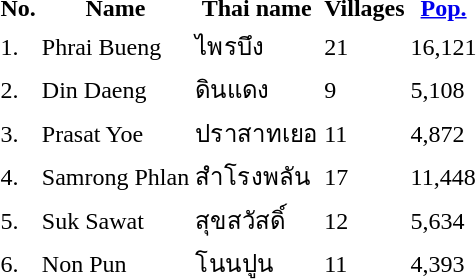<table>
<tr>
<th>No.</th>
<th>Name</th>
<th>Thai name</th>
<th>Villages</th>
<th><a href='#'>Pop.</a></th>
</tr>
<tr>
<td>1.</td>
<td>Phrai Bueng</td>
<td>ไพรบึง</td>
<td>21</td>
<td>16,121</td>
<td></td>
</tr>
<tr>
<td>2.</td>
<td>Din Daeng</td>
<td>ดินแดง</td>
<td>9</td>
<td>5,108</td>
<td></td>
</tr>
<tr>
<td>3.</td>
<td>Prasat Yoe</td>
<td>ปราสาทเยอ</td>
<td>11</td>
<td>4,872</td>
<td></td>
</tr>
<tr>
<td>4.</td>
<td>Samrong Phlan</td>
<td>สำโรงพลัน</td>
<td>17</td>
<td>11,448</td>
<td></td>
</tr>
<tr>
<td>5.</td>
<td>Suk Sawat</td>
<td>สุขสวัสดิ์</td>
<td>12</td>
<td>5,634</td>
<td></td>
</tr>
<tr>
<td>6.</td>
<td>Non Pun</td>
<td>โนนปูน</td>
<td>11</td>
<td>4,393</td>
<td></td>
</tr>
</table>
